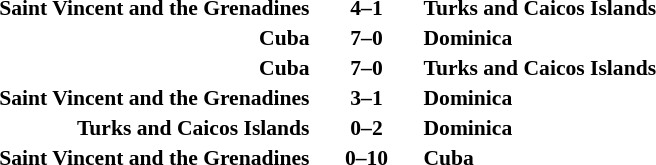<table width=100% cellspacing=1 style=font-size:90%>
<tr>
<th width=120></th>
<th width=250></th>
<th width=70></th>
<th width=250></th>
<th></th>
</tr>
<tr>
<td align=right></td>
<td align=right><strong>Saint Vincent and the Grenadines</strong></td>
<td align=center><strong>4–1</strong></td>
<td><strong>Turks and Caicos Islands</strong></td>
</tr>
<tr>
<td align=right></td>
<td align=right><strong>Cuba</strong></td>
<td align=center><strong>7–0</strong></td>
<td><strong>Dominica</strong></td>
</tr>
<tr>
<td align=right></td>
<td align=right><strong>Cuba</strong></td>
<td align=center><strong>7–0</strong></td>
<td><strong>Turks and Caicos Islands</strong></td>
</tr>
<tr>
<td align=right></td>
<td align=right><strong>Saint Vincent and the Grenadines</strong></td>
<td align=center><strong>3–1</strong></td>
<td><strong>Dominica</strong></td>
</tr>
<tr>
<td align=right></td>
<td align=right><strong>Turks and Caicos Islands</strong></td>
<td align=center><strong>0–2</strong></td>
<td><strong>Dominica</strong></td>
</tr>
<tr>
<td align=right></td>
<td align=right><strong>Saint Vincent and the Grenadines</strong></td>
<td align=center><strong>0–10</strong></td>
<td><strong>Cuba</strong></td>
</tr>
</table>
